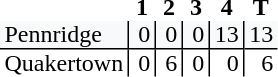<table style="border-collapse: collapse;">
<tr>
<th style="text-align: left;"></th>
<th style="text-align: center; padding: 0px 3px 0px 3px; width:12px;">1</th>
<th style="text-align: center; padding: 0px 3px 0px 3px; width:12px;">2</th>
<th style="text-align: center; padding: 0px 3px 0px 3px; width:12px;">3</th>
<th style="text-align: center; padding: 0px 3px 0px 3px; width:12px;">4</th>
<th style="text-align: center; padding: 0px 3px 0px 3px; width:12px;">T</th>
</tr>
<tr>
<td style="background: #f8f9fa; text-align: left; border-bottom: 1px solid black; padding: 0px 3px 0px 3px;">Pennridge</td>
<td style="background: #f8f9fa; border-left: 1px solid black; border-bottom: 1px solid black; text-align: right; padding: 0px 3px 0px 3px;">0</td>
<td style="background: #f8f9fa; border-left: 1px solid black; border-bottom: 1px solid black; text-align: right; padding: 0px 3px 0px 3px;">0</td>
<td style="background: #f8f9fa; border-left: 1px solid black; border-bottom: 1px solid black; text-align: right; padding: 0px 3px 0px 3px;">0</td>
<td style="background: #f8f9fa; border-left: 1px solid black; border-bottom: 1px solid black; text-align: right; padding: 0px 3px 0px 3px;">13</td>
<td style="background: #f8f9fa; border-left: 1px solid black; border-bottom: 1px solid black; text-align: right; padding: 0px 3px 0px 3px;">13</td>
</tr>
<tr>
<td style="text-align: left; padding: 0px 3px 0px 3px;">Quakertown</td>
<td style="border-left: 1px solid black; text-align: right; padding: 0px 3px 0px 3px;">0</td>
<td style="border-left: 1px solid black; text-align: right; padding: 0px 3px 0px 3px;">6</td>
<td style="border-left: 1px solid black; text-align: right; padding: 0px 3px 0px 3px;">0</td>
<td style="border-left: 1px solid black; text-align: right; padding: 0px 3px 0px 3px;">0</td>
<td style="border-left: 1px solid black; text-align: right; padding: 0px 3px 0px 3px;">6</td>
</tr>
</table>
